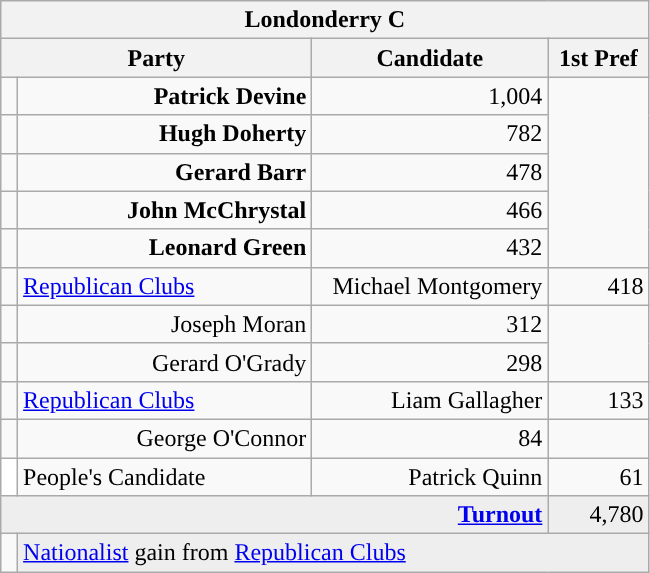<table class="wikitable">
<tr>
<th colspan="4" align="center">Londonderry C</th>
</tr>
<tr>
<th colspan="2" align="center" width=200>Party</th>
<th width=150>Candidate</th>
<th width=60>1st Pref</th>
</tr>
<tr>
<td></td>
<td align="right"><strong>Patrick Devine</strong></td>
<td align="right">1,004</td>
</tr>
<tr>
<td></td>
<td align="right"><strong>Hugh Doherty</strong></td>
<td align="right">782</td>
</tr>
<tr>
<td></td>
<td align="right"><strong>Gerard Barr</strong></td>
<td align="right">478</td>
</tr>
<tr>
<td></td>
<td align="right"><strong>John McChrystal</strong></td>
<td align="right">466</td>
</tr>
<tr>
<td></td>
<td align="right"><strong>Leonard Green</strong></td>
<td align="right">432</td>
</tr>
<tr>
<td style="background-color: "></td>
<td><a href='#'>Republican Clubs</a></td>
<td align="right">Michael Montgomery</td>
<td align="right">418</td>
</tr>
<tr>
<td></td>
<td align="right">Joseph Moran</td>
<td align="right">312</td>
</tr>
<tr>
<td></td>
<td align="right">Gerard O'Grady</td>
<td align="right">298</td>
</tr>
<tr>
<td style="background-color: "></td>
<td><a href='#'>Republican Clubs</a></td>
<td align="right">Liam Gallagher</td>
<td align="right">133</td>
</tr>
<tr>
<td></td>
<td align="right">George O'Connor</td>
<td align="right">84</td>
</tr>
<tr>
<td style="background-color: #FFFFFF"></td>
<td>People's Candidate</td>
<td align="right">Patrick Quinn</td>
<td align="right">61</td>
</tr>
<tr bgcolor="EEEEEE">
<td colspan=3 align="right"><strong><a href='#'>Turnout</a></strong></td>
<td align="right">4,780</td>
</tr>
<tr>
<td bgcolor=></td>
<td colspan=3 bgcolor="EEEEEE"><a href='#'>Nationalist</a> gain from <a href='#'>Republican Clubs</a></td>
</tr>
</table>
